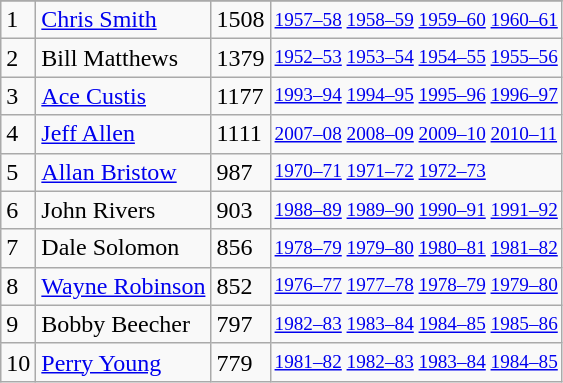<table class="wikitable">
<tr>
</tr>
<tr>
<td>1</td>
<td><a href='#'>Chris Smith</a></td>
<td>1508</td>
<td style="font-size:80%;"><a href='#'>1957–58</a> <a href='#'>1958–59</a> <a href='#'>1959–60</a> <a href='#'>1960–61</a></td>
</tr>
<tr>
<td>2</td>
<td>Bill Matthews</td>
<td>1379</td>
<td style="font-size:80%;"><a href='#'>1952–53</a> <a href='#'>1953–54</a> <a href='#'>1954–55</a> <a href='#'>1955–56</a></td>
</tr>
<tr>
<td>3</td>
<td><a href='#'>Ace Custis</a></td>
<td>1177</td>
<td style="font-size:80%;"><a href='#'>1993–94</a> <a href='#'>1994–95</a> <a href='#'>1995–96</a> <a href='#'>1996–97</a></td>
</tr>
<tr>
<td>4</td>
<td><a href='#'>Jeff Allen</a></td>
<td>1111</td>
<td style="font-size:80%;"><a href='#'>2007–08</a> <a href='#'>2008–09</a> <a href='#'>2009–10</a> <a href='#'>2010–11</a></td>
</tr>
<tr>
<td>5</td>
<td><a href='#'>Allan Bristow</a></td>
<td>987</td>
<td style="font-size:80%;"><a href='#'>1970–71</a> <a href='#'>1971–72</a> <a href='#'>1972–73</a></td>
</tr>
<tr>
<td>6</td>
<td>John Rivers</td>
<td>903</td>
<td style="font-size:80%;"><a href='#'>1988–89</a> <a href='#'>1989–90</a> <a href='#'>1990–91</a> <a href='#'>1991–92</a></td>
</tr>
<tr>
<td>7</td>
<td>Dale Solomon</td>
<td>856</td>
<td style="font-size:80%;"><a href='#'>1978–79</a> <a href='#'>1979–80</a> <a href='#'>1980–81</a> <a href='#'>1981–82</a></td>
</tr>
<tr>
<td>8</td>
<td><a href='#'>Wayne Robinson</a></td>
<td>852</td>
<td style="font-size:80%;"><a href='#'>1976–77</a> <a href='#'>1977–78</a> <a href='#'>1978–79</a> <a href='#'>1979–80</a></td>
</tr>
<tr>
<td>9</td>
<td>Bobby Beecher</td>
<td>797</td>
<td style="font-size:80%;"><a href='#'>1982–83</a> <a href='#'>1983–84</a> <a href='#'>1984–85</a> <a href='#'>1985–86</a></td>
</tr>
<tr>
<td>10</td>
<td><a href='#'>Perry Young</a></td>
<td>779</td>
<td style="font-size:80%;"><a href='#'>1981–82</a> <a href='#'>1982–83</a> <a href='#'>1983–84</a> <a href='#'>1984–85</a></td>
</tr>
</table>
